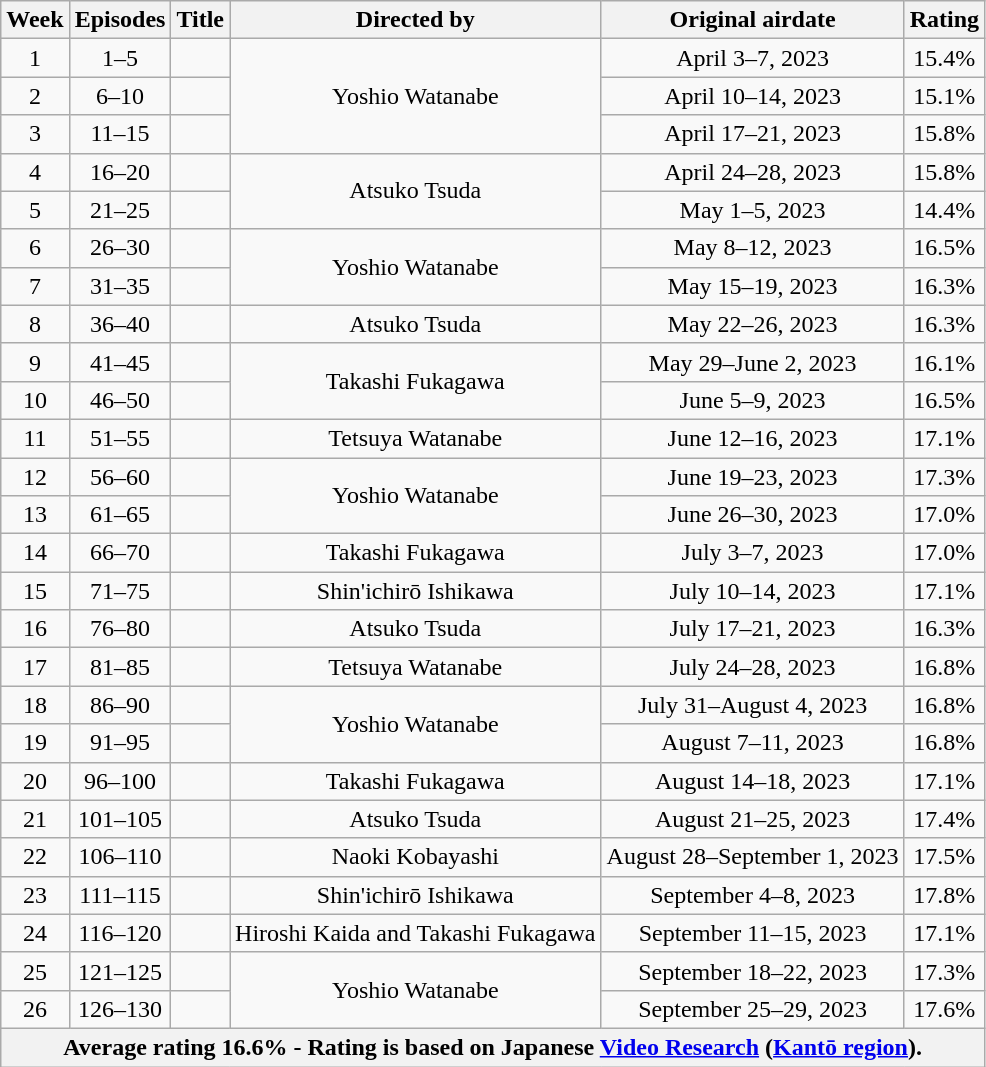<table class="wikitable" style="text-align: center;">
<tr>
<th>Week</th>
<th>Episodes</th>
<th>Title</th>
<th>Directed by</th>
<th>Original airdate</th>
<th>Rating</th>
</tr>
<tr>
<td>1</td>
<td>1–5</td>
<td></td>
<td rowspan=3>Yoshio Watanabe</td>
<td>April 3–7, 2023</td>
<td>15.4%</td>
</tr>
<tr>
<td>2</td>
<td>6–10</td>
<td></td>
<td>April 10–14, 2023</td>
<td>15.1%</td>
</tr>
<tr>
<td>3</td>
<td>11–15</td>
<td></td>
<td>April 17–21, 2023</td>
<td>15.8%</td>
</tr>
<tr>
<td>4</td>
<td>16–20</td>
<td></td>
<td rowspan=2>Atsuko Tsuda</td>
<td>April 24–28, 2023</td>
<td>15.8%</td>
</tr>
<tr>
<td>5</td>
<td>21–25</td>
<td></td>
<td>May 1–5, 2023</td>
<td><span>14.4%</span></td>
</tr>
<tr>
<td>6</td>
<td>26–30</td>
<td></td>
<td rowspan=2>Yoshio Watanabe</td>
<td>May 8–12, 2023</td>
<td>16.5%</td>
</tr>
<tr>
<td>7</td>
<td>31–35</td>
<td></td>
<td>May 15–19, 2023</td>
<td>16.3%</td>
</tr>
<tr>
<td>8</td>
<td>36–40</td>
<td></td>
<td>Atsuko Tsuda</td>
<td>May 22–26, 2023</td>
<td>16.3%</td>
</tr>
<tr>
<td>9</td>
<td>41–45</td>
<td></td>
<td rowspan=2>Takashi Fukagawa</td>
<td>May 29–June 2, 2023</td>
<td>16.1%</td>
</tr>
<tr>
<td>10</td>
<td>46–50</td>
<td></td>
<td>June 5–9, 2023</td>
<td>16.5%</td>
</tr>
<tr>
<td>11</td>
<td>51–55</td>
<td></td>
<td>Tetsuya Watanabe</td>
<td>June 12–16, 2023</td>
<td>17.1%</td>
</tr>
<tr>
<td>12</td>
<td>56–60</td>
<td></td>
<td rowspan=2>Yoshio Watanabe</td>
<td>June 19–23, 2023</td>
<td>17.3%</td>
</tr>
<tr>
<td>13</td>
<td>61–65</td>
<td></td>
<td>June 26–30, 2023</td>
<td>17.0%</td>
</tr>
<tr>
<td>14</td>
<td>66–70</td>
<td></td>
<td>Takashi Fukagawa</td>
<td>July 3–7, 2023</td>
<td>17.0%</td>
</tr>
<tr>
<td>15</td>
<td>71–75</td>
<td></td>
<td>Shin'ichirō Ishikawa</td>
<td>July 10–14, 2023</td>
<td>17.1%</td>
</tr>
<tr>
<td>16</td>
<td>76–80</td>
<td></td>
<td>Atsuko Tsuda</td>
<td>July 17–21, 2023</td>
<td>16.3%</td>
</tr>
<tr>
<td>17</td>
<td>81–85</td>
<td></td>
<td>Tetsuya Watanabe</td>
<td>July 24–28, 2023</td>
<td>16.8%</td>
</tr>
<tr>
<td>18</td>
<td>86–90</td>
<td></td>
<td rowspan=2>Yoshio Watanabe</td>
<td>July 31–August 4, 2023</td>
<td>16.8%</td>
</tr>
<tr>
<td>19</td>
<td>91–95</td>
<td></td>
<td>August 7–11, 2023</td>
<td>16.8%</td>
</tr>
<tr>
<td>20</td>
<td>96–100</td>
<td></td>
<td>Takashi Fukagawa</td>
<td>August 14–18, 2023</td>
<td>17.1%</td>
</tr>
<tr>
<td>21</td>
<td>101–105</td>
<td></td>
<td>Atsuko Tsuda</td>
<td>August 21–25, 2023</td>
<td>17.4%</td>
</tr>
<tr>
<td>22</td>
<td>106–110</td>
<td></td>
<td>Naoki Kobayashi</td>
<td>August 28–September 1, 2023</td>
<td>17.5%</td>
</tr>
<tr>
<td>23</td>
<td>111–115</td>
<td></td>
<td>Shin'ichirō Ishikawa</td>
<td>September 4–8, 2023</td>
<td><span>17.8%</span></td>
</tr>
<tr>
<td>24</td>
<td>116–120</td>
<td></td>
<td>Hiroshi Kaida and Takashi Fukagawa</td>
<td>September 11–15, 2023</td>
<td>17.1%</td>
</tr>
<tr>
<td>25</td>
<td>121–125</td>
<td></td>
<td rowspan=2>Yoshio Watanabe</td>
<td>September 18–22, 2023</td>
<td>17.3%</td>
</tr>
<tr>
<td>26</td>
<td>126–130</td>
<td></td>
<td>September 25–29, 2023</td>
<td>17.6%</td>
</tr>
<tr>
<th colspan="6">Average rating 16.6% - Rating is based on Japanese <a href='#'>Video Research</a> (<a href='#'>Kantō region</a>).</th>
</tr>
</table>
